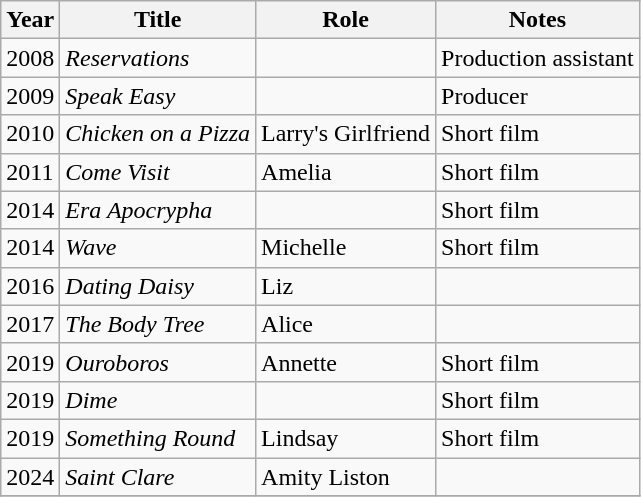<table class="wikitable sortable">
<tr>
<th>Year</th>
<th>Title</th>
<th>Role</th>
<th class="unsortable">Notes</th>
</tr>
<tr>
<td>2008</td>
<td><em>Reservations</em></td>
<td></td>
<td>Production assistant</td>
</tr>
<tr>
<td>2009</td>
<td><em>Speak Easy</em></td>
<td></td>
<td>Producer</td>
</tr>
<tr>
<td>2010</td>
<td><em>Chicken on a Pizza</em></td>
<td>Larry's Girlfriend</td>
<td>Short film</td>
</tr>
<tr>
<td>2011</td>
<td><em>Come Visit</em></td>
<td>Amelia</td>
<td>Short film</td>
</tr>
<tr>
<td>2014</td>
<td><em>Era Apocrypha</em></td>
<td></td>
<td>Short film</td>
</tr>
<tr>
<td>2014</td>
<td><em>Wave</em></td>
<td>Michelle</td>
<td>Short film</td>
</tr>
<tr>
<td>2016</td>
<td><em>Dating Daisy</em></td>
<td>Liz</td>
<td></td>
</tr>
<tr>
<td>2017</td>
<td><em>The Body Tree</em></td>
<td>Alice</td>
<td></td>
</tr>
<tr>
<td>2019</td>
<td><em>Ouroboros</em></td>
<td>Annette</td>
<td>Short film</td>
</tr>
<tr>
<td>2019</td>
<td><em>Dime</em></td>
<td></td>
<td>Short film</td>
</tr>
<tr>
<td>2019</td>
<td><em>Something Round</em></td>
<td>Lindsay</td>
<td>Short film</td>
</tr>
<tr>
<td>2024</td>
<td><em>Saint Clare</em></td>
<td>Amity Liston</td>
<td></td>
</tr>
<tr>
</tr>
</table>
